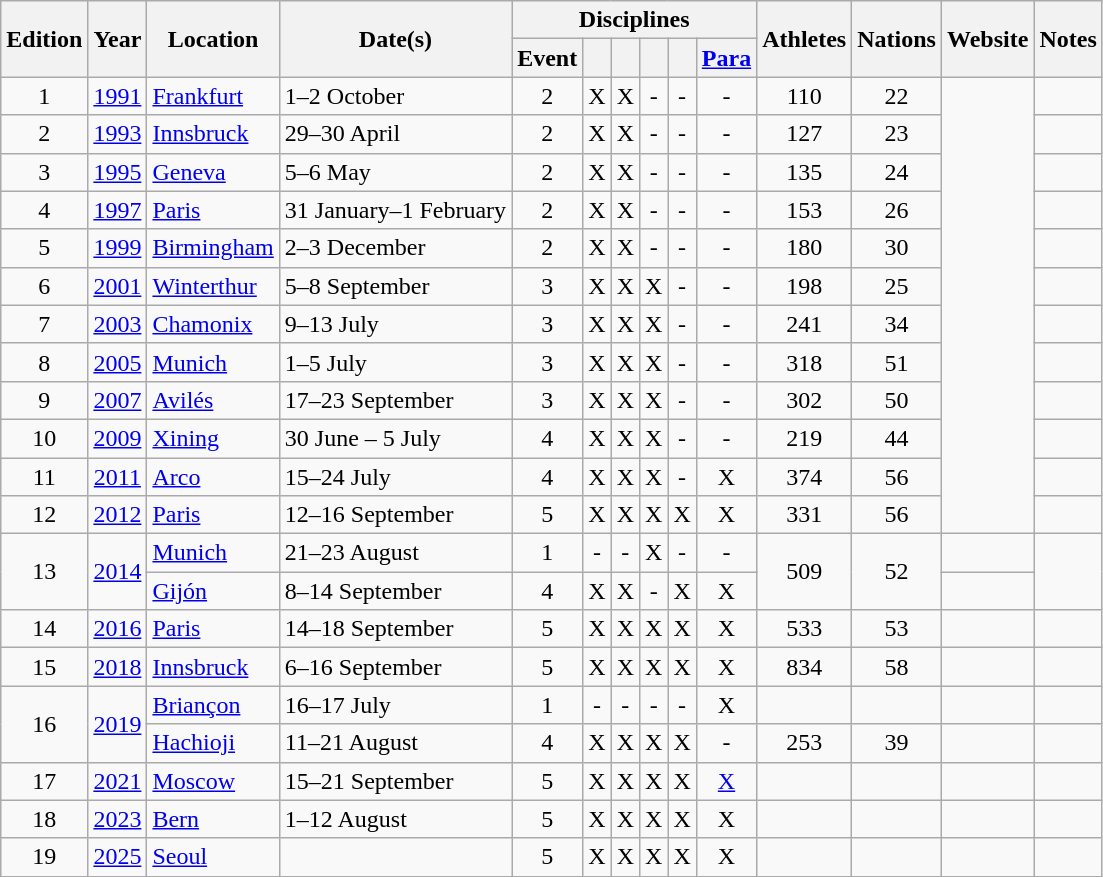<table class="wikitable" style="text-align:center;">
<tr>
<th rowspan="2">Edition</th>
<th rowspan="2">Year</th>
<th rowspan="2">Location</th>
<th rowspan="2">Date(s)</th>
<th colspan="6">Disciplines</th>
<th rowspan="2">Athletes</th>
<th rowspan="2">Nations</th>
<th rowspan="2">Website</th>
<th rowspan="2">Notes</th>
</tr>
<tr>
<th>Event</th>
<th></th>
<th></th>
<th></th>
<th></th>
<th><a href='#'>Para</a></th>
</tr>
<tr>
<td>1</td>
<td><a href='#'>1991</a></td>
<td align="left"> <a href='#'>Frankfurt</a></td>
<td align="left">1–2 October</td>
<td>2</td>
<td>X</td>
<td>X</td>
<td>-</td>
<td>-</td>
<td>-</td>
<td>110</td>
<td>22</td>
<td rowspan="12"></td>
<td></td>
</tr>
<tr>
<td>2</td>
<td><a href='#'>1993</a></td>
<td align="left"> <a href='#'>Innsbruck</a></td>
<td align="left">29–30 April</td>
<td>2</td>
<td>X</td>
<td>X</td>
<td>-</td>
<td>-</td>
<td>-</td>
<td>127</td>
<td>23</td>
<td></td>
</tr>
<tr>
<td>3</td>
<td><a href='#'>1995</a></td>
<td align="left"> <a href='#'>Geneva</a></td>
<td align="left">5–6 May</td>
<td>2</td>
<td>X</td>
<td>X</td>
<td>-</td>
<td>-</td>
<td>-</td>
<td>135</td>
<td>24</td>
<td></td>
</tr>
<tr>
<td>4</td>
<td><a href='#'>1997</a></td>
<td align="left"> <a href='#'>Paris</a></td>
<td align="left">31 January–1 February</td>
<td>2</td>
<td>X</td>
<td>X</td>
<td>-</td>
<td>-</td>
<td>-</td>
<td>153</td>
<td>26</td>
<td></td>
</tr>
<tr>
<td>5</td>
<td><a href='#'>1999</a></td>
<td align="left"> <a href='#'>Birmingham</a></td>
<td align="left">2–3 December</td>
<td>2</td>
<td>X</td>
<td>X</td>
<td>-</td>
<td>-</td>
<td>-</td>
<td>180</td>
<td>30</td>
<td></td>
</tr>
<tr>
<td>6</td>
<td><a href='#'>2001</a></td>
<td align="left"> <a href='#'>Winterthur</a></td>
<td align="left">5–8 September</td>
<td>3</td>
<td>X</td>
<td>X</td>
<td>X</td>
<td>-</td>
<td>-</td>
<td>198</td>
<td>25</td>
<td></td>
</tr>
<tr>
<td>7</td>
<td><a href='#'>2003</a></td>
<td align="left"> <a href='#'>Chamonix</a></td>
<td align="left">9–13 July</td>
<td>3</td>
<td>X</td>
<td>X</td>
<td>X</td>
<td>-</td>
<td>-</td>
<td>241</td>
<td>34</td>
<td></td>
</tr>
<tr>
<td>8</td>
<td><a href='#'>2005</a></td>
<td align="left"> <a href='#'>Munich</a></td>
<td align="left">1–5 July</td>
<td>3</td>
<td>X</td>
<td>X</td>
<td>X</td>
<td>-</td>
<td>-</td>
<td>318</td>
<td>51</td>
<td></td>
</tr>
<tr>
<td>9</td>
<td><a href='#'>2007</a></td>
<td align="left"> <a href='#'>Avilés</a></td>
<td align="left">17–23 September</td>
<td>3</td>
<td>X</td>
<td>X</td>
<td>X</td>
<td>-</td>
<td>-</td>
<td>302</td>
<td>50</td>
<td></td>
</tr>
<tr>
<td>10</td>
<td><a href='#'>2009</a></td>
<td align="left"> <a href='#'>Xining</a></td>
<td align="left">30 June – 5 July</td>
<td>4</td>
<td>X</td>
<td>X</td>
<td>X</td>
<td>-</td>
<td>-</td>
<td>219</td>
<td>44</td>
<td></td>
</tr>
<tr>
<td>11</td>
<td><a href='#'>2011</a></td>
<td align="left"> <a href='#'>Arco</a></td>
<td align="left">15–24 July</td>
<td>4</td>
<td>X</td>
<td>X</td>
<td>X</td>
<td>-</td>
<td>X</td>
<td>374</td>
<td>56</td>
<td></td>
</tr>
<tr>
<td>12</td>
<td><a href='#'>2012</a></td>
<td align="left"> <a href='#'>Paris</a></td>
<td align="left">12–16 September</td>
<td>5</td>
<td>X</td>
<td>X</td>
<td>X</td>
<td>X</td>
<td>X</td>
<td>331</td>
<td>56</td>
<td></td>
</tr>
<tr>
<td rowspan="2">13</td>
<td rowspan="2"><a href='#'>2014</a></td>
<td align="left"> <a href='#'>Munich</a></td>
<td align="left">21–23 August</td>
<td>1</td>
<td>-</td>
<td>-</td>
<td>X</td>
<td>-</td>
<td>-</td>
<td rowspan="2">509</td>
<td rowspan="2">52</td>
<td></td>
<td rowspan="2"></td>
</tr>
<tr>
<td align="left"> <a href='#'>Gijón</a></td>
<td align="left">8–14 September</td>
<td>4</td>
<td>X</td>
<td>X</td>
<td>-</td>
<td>X</td>
<td>X</td>
<td></td>
</tr>
<tr>
<td>14</td>
<td><a href='#'>2016</a></td>
<td align="left"> <a href='#'>Paris</a></td>
<td align="left">14–18 September</td>
<td>5</td>
<td>X</td>
<td>X</td>
<td>X</td>
<td>X</td>
<td>X</td>
<td>533</td>
<td>53</td>
<td></td>
<td></td>
</tr>
<tr>
<td>15</td>
<td><a href='#'>2018</a></td>
<td align="left"> <a href='#'>Innsbruck</a></td>
<td align="left">6–16 September</td>
<td>5</td>
<td>X</td>
<td>X</td>
<td>X</td>
<td>X</td>
<td>X</td>
<td>834</td>
<td>58</td>
<td></td>
<td></td>
</tr>
<tr>
<td rowspan="2">16</td>
<td rowspan="2"><a href='#'>2019</a></td>
<td align="left"> <a href='#'>Briançon</a></td>
<td align="left">16–17 July</td>
<td>1</td>
<td>-</td>
<td>-</td>
<td>-</td>
<td>-</td>
<td>X</td>
<td></td>
<td></td>
<td></td>
<td></td>
</tr>
<tr>
<td align="left"> <a href='#'>Hachioji</a></td>
<td align="left">11–21 August</td>
<td>4</td>
<td>X</td>
<td>X</td>
<td>X</td>
<td>X</td>
<td>-</td>
<td>253</td>
<td>39</td>
<td> </td>
<td></td>
</tr>
<tr>
<td>17</td>
<td><a href='#'>2021</a></td>
<td align="left"> <a href='#'>Moscow</a></td>
<td align="left">15–21 September</td>
<td>5</td>
<td>X</td>
<td>X</td>
<td>X</td>
<td>X</td>
<td><a href='#'>X</a></td>
<td></td>
<td></td>
<td></td>
<td></td>
</tr>
<tr>
<td>18</td>
<td><a href='#'>2023</a></td>
<td align="left"> <a href='#'>Bern</a></td>
<td align="left">1–12 August</td>
<td>5</td>
<td>X</td>
<td>X</td>
<td>X</td>
<td>X</td>
<td>X</td>
<td></td>
<td></td>
<td></td>
<td></td>
</tr>
<tr>
<td>19</td>
<td><a href='#'>2025</a></td>
<td align="left"> <a href='#'>Seoul</a></td>
<td align="left"></td>
<td>5</td>
<td>X</td>
<td>X</td>
<td>X</td>
<td>X</td>
<td>X</td>
<td></td>
<td></td>
<td></td>
<td></td>
</tr>
</table>
